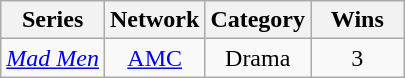<table class="wikitable" rowspan="2" style="text-align:center;" background: #f6e39c;>
<tr>
<th scope="col" style="text-align:center;">Series</th>
<th scope="col" style="text-align:center;">Network</th>
<th scope="col" style="text-align:center;">Category</th>
<th scope="col" style="width:55px;">Wins</th>
</tr>
<tr>
<td><em><a href='#'>Mad Men</a></em></td>
<td><a href='#'>AMC</a></td>
<td>Drama</td>
<td style="text-align:center">3</td>
</tr>
</table>
